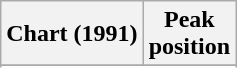<table class="wikitable">
<tr>
<th align="left">Chart (1991)</th>
<th align="center">Peak<br>position</th>
</tr>
<tr>
</tr>
<tr>
</tr>
</table>
